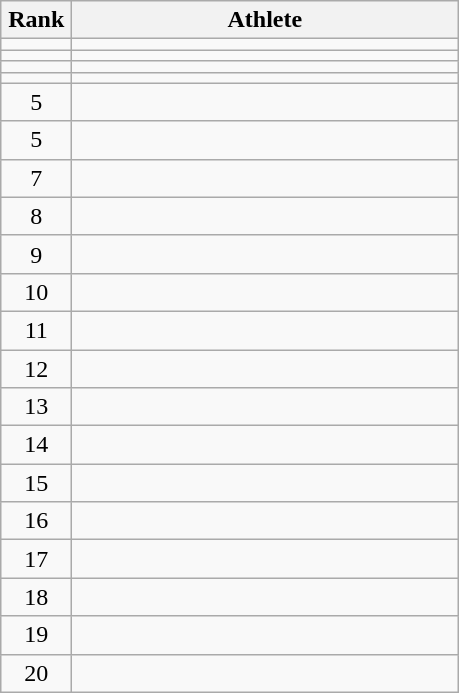<table class="wikitable" style="text-align: center;">
<tr>
<th width=40>Rank</th>
<th width=250>Athlete</th>
</tr>
<tr>
<td></td>
<td align="left"></td>
</tr>
<tr>
<td></td>
<td align="left"></td>
</tr>
<tr>
<td></td>
<td align="left"></td>
</tr>
<tr>
<td></td>
<td align="left"></td>
</tr>
<tr>
<td>5</td>
<td align="left"></td>
</tr>
<tr>
<td>5</td>
<td align="left"></td>
</tr>
<tr>
<td>7</td>
<td align="left"></td>
</tr>
<tr>
<td>8</td>
<td align="left"></td>
</tr>
<tr>
<td>9</td>
<td align="left"></td>
</tr>
<tr>
<td>10</td>
<td align="left"></td>
</tr>
<tr>
<td>11</td>
<td align="left"></td>
</tr>
<tr>
<td>12</td>
<td align="left"></td>
</tr>
<tr>
<td>13</td>
<td align="left"></td>
</tr>
<tr>
<td>14</td>
<td align="left"></td>
</tr>
<tr>
<td>15</td>
<td align="left"></td>
</tr>
<tr>
<td>16</td>
<td align="left"></td>
</tr>
<tr>
<td>17</td>
<td align="left"></td>
</tr>
<tr>
<td>18</td>
<td align="left"></td>
</tr>
<tr>
<td>19</td>
<td align="left"></td>
</tr>
<tr>
<td>20</td>
<td align="left"></td>
</tr>
</table>
